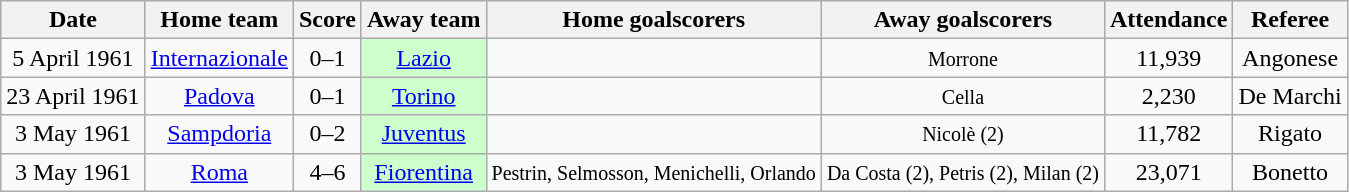<table class="wikitable" style="text-align: center">
<tr>
<th>Date</th>
<th>Home team</th>
<th>Score</th>
<th>Away team</th>
<th>Home goalscorers</th>
<th>Away goalscorers</th>
<th>Attendance</th>
<th>Referee</th>
</tr>
<tr>
<td>5 April 1961</td>
<td><a href='#'>Internazionale</a></td>
<td>0–1</td>
<td bgcolor="ccffcc"><a href='#'>Lazio</a></td>
<td></td>
<td><small>Morrone</small></td>
<td>11,939</td>
<td>Angonese</td>
</tr>
<tr>
<td>23 April 1961</td>
<td><a href='#'>Padova</a></td>
<td>0–1</td>
<td bgcolor="ccffcc"><a href='#'>Torino</a></td>
<td></td>
<td><small>Cella</small></td>
<td>2,230</td>
<td>De Marchi</td>
</tr>
<tr>
<td>3 May 1961</td>
<td><a href='#'>Sampdoria</a></td>
<td>0–2</td>
<td bgcolor="ccffcc"><a href='#'>Juventus</a></td>
<td></td>
<td><small>Nicolè (2)</small></td>
<td>11,782</td>
<td>Rigato</td>
</tr>
<tr>
<td>3 May 1961</td>
<td><a href='#'>Roma</a></td>
<td>4–6</td>
<td bgcolor="ccffcc"><a href='#'>Fiorentina</a></td>
<td><small>Pestrin, Selmosson, Menichelli, Orlando</small></td>
<td><small>Da Costa (2), Petris (2), Milan (2)</small></td>
<td>23,071</td>
<td>Bonetto</td>
</tr>
</table>
